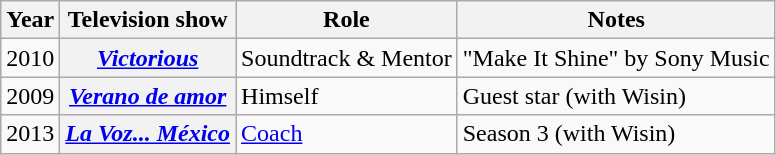<table class="wikitable sortable plainrowheaders">
<tr>
<th scope="col">Year</th>
<th scope="col">Television show</th>
<th scope="col">Role</th>
<th scope="col" class="unsortable">Notes</th>
</tr>
<tr>
<td>2010</td>
<th scope="row"><em><a href='#'>Victorious</a></em></th>
<td>Soundtrack & Mentor</td>
<td>"Make It Shine" by Sony Music</td>
</tr>
<tr>
<td>2009</td>
<th scope="row"><em><a href='#'>Verano de amor</a></em></th>
<td>Himself</td>
<td>Guest star (with Wisin)</td>
</tr>
<tr>
<td>2013</td>
<th scope="row"><em><a href='#'>La Voz... México</a></em></th>
<td><a href='#'>Coach</a></td>
<td>Season 3 (with Wisin)</td>
</tr>
</table>
